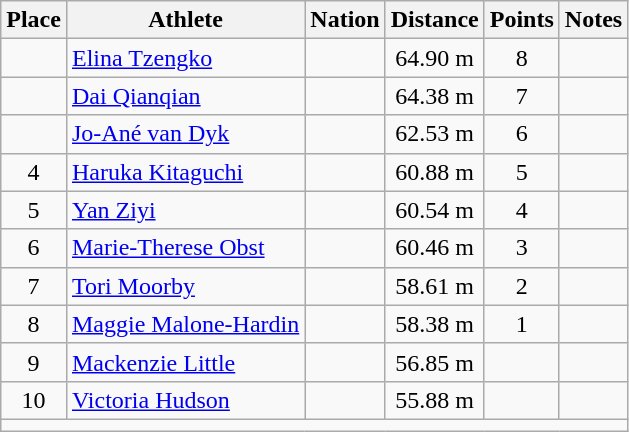<table class="wikitable mw-datatable sortable" style="text-align:center;">
<tr>
<th scope="col">Place</th>
<th scope="col">Athlete</th>
<th scope="col">Nation</th>
<th scope="col">Distance</th>
<th scope="col">Points</th>
<th scope="col">Notes</th>
</tr>
<tr>
<td></td>
<td align="left"><a href='#'>Elina Tzengko</a></td>
<td align="left"></td>
<td>64.90 m</td>
<td>8</td>
<td></td>
</tr>
<tr>
<td></td>
<td align="left"><a href='#'>Dai Qianqian</a></td>
<td align="left"></td>
<td>64.38 m</td>
<td>7</td>
<td></td>
</tr>
<tr>
<td></td>
<td align="left"><a href='#'>Jo-Ané van Dyk</a></td>
<td align="left"></td>
<td>62.53 m</td>
<td>6</td>
<td></td>
</tr>
<tr>
<td>4</td>
<td align="left"><a href='#'>Haruka Kitaguchi</a></td>
<td align="left"></td>
<td>60.88 m</td>
<td>5</td>
<td></td>
</tr>
<tr>
<td>5</td>
<td align="left"><a href='#'>Yan Ziyi</a></td>
<td align="left"></td>
<td>60.54 m</td>
<td>4</td>
<td></td>
</tr>
<tr>
<td>6</td>
<td align="left"><a href='#'>Marie-Therese Obst</a></td>
<td align="left"></td>
<td>60.46 m</td>
<td>3</td>
<td></td>
</tr>
<tr>
<td>7</td>
<td align="left"><a href='#'>Tori Moorby</a></td>
<td align="left"></td>
<td>58.61 m</td>
<td>2</td>
<td></td>
</tr>
<tr>
<td>8</td>
<td align="left"><a href='#'>Maggie Malone-Hardin</a></td>
<td align="left"></td>
<td>58.38 m</td>
<td>1</td>
<td></td>
</tr>
<tr>
<td>9</td>
<td align="left"><a href='#'>Mackenzie Little</a></td>
<td align="left"></td>
<td>56.85 m</td>
<td></td>
<td></td>
</tr>
<tr>
<td>10</td>
<td align="left"><a href='#'>Victoria Hudson</a></td>
<td align="left"></td>
<td>55.88 m</td>
<td></td>
<td></td>
</tr>
<tr class="sortbottom">
<td colspan="6"></td>
</tr>
</table>
